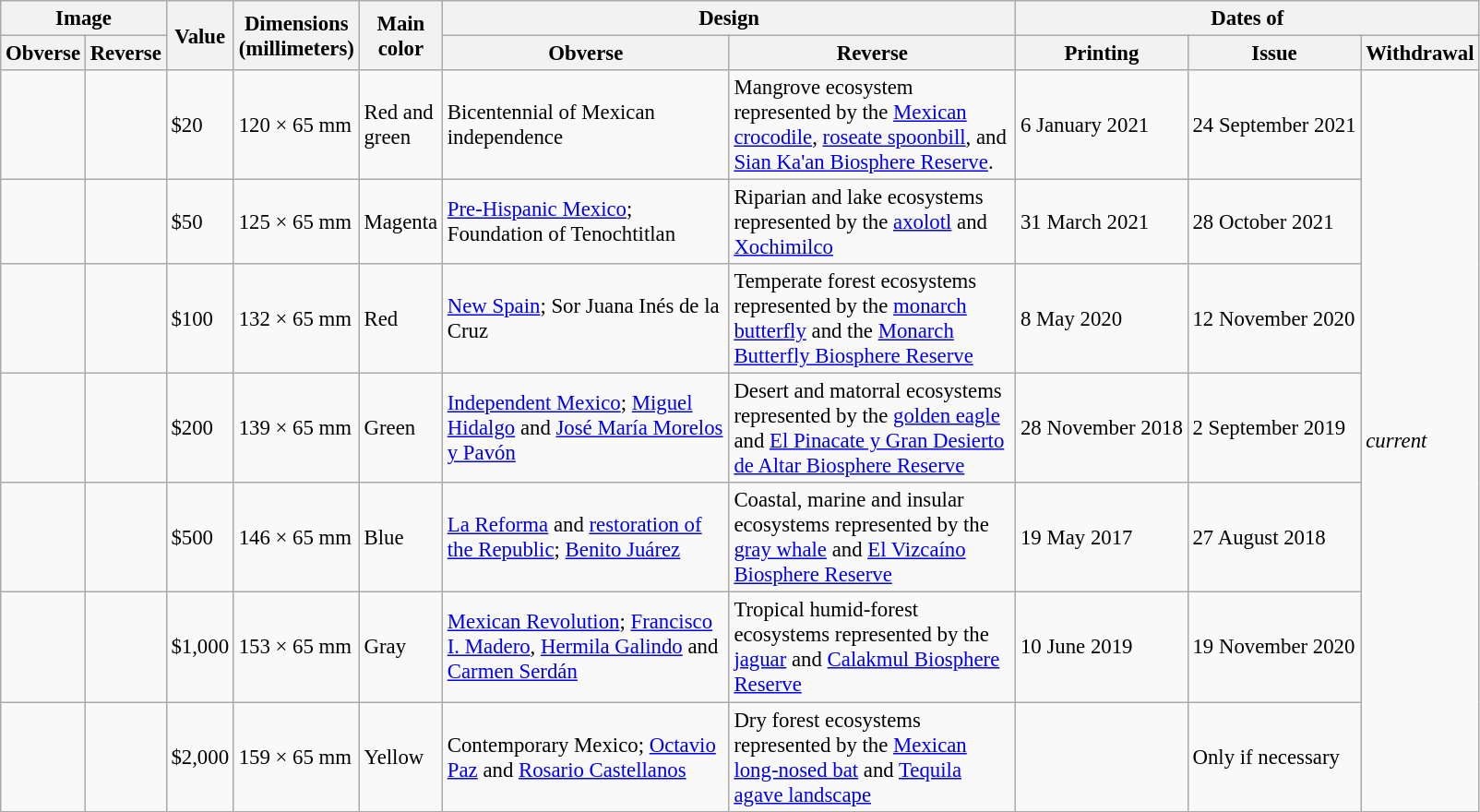<table class="wikitable" style="font-size: 95%">
<tr>
<th colspan="2">Image</th>
<th rowspan="2">Value</th>
<th rowspan="2">Dimensions<br>(millimeters)</th>
<th rowspan="2">Main<br>color</th>
<th colspan="2">Design</th>
<th colspan="3">Dates of</th>
</tr>
<tr>
<th>Obverse</th>
<th>Reverse</th>
<th width=200>Obverse</th>
<th width=200>Reverse</th>
<th>Printing</th>
<th>Issue</th>
<th>Withdrawal</th>
</tr>
<tr>
<td></td>
<td style="text-align:center;"></td>
<td>$20</td>
<td>120 × 65 mm</td>
<td>Red and<br>green</td>
<td>Bicentennial of Mexican independence</td>
<td>Mangrove ecosystem represented by the <a href='#'>Mexican crocodile</a>, <a href='#'>roseate spoonbill</a>, and <a href='#'>Sian Ka'an Biosphere Reserve</a>.</td>
<td>6 January 2021</td>
<td>24 September 2021</td>
<td rowspan="7"><em>current</em></td>
</tr>
<tr>
<td style="text-align:center;"></td>
<td style="text-align:center;"></td>
<td>$50</td>
<td>125 × 65 mm</td>
<td>Magenta</td>
<td><a href='#'>Pre-Hispanic Mexico</a>; Foundation of Tenochtitlan</td>
<td>Riparian and lake ecosystems represented by the <a href='#'>axolotl</a> and <a href='#'>Xochimilco</a></td>
<td>31 March 2021</td>
<td>28 October 2021</td>
</tr>
<tr>
<td style="text-align:center;"></td>
<td style="text-align:center;"></td>
<td>$100</td>
<td>132 × 65 mm</td>
<td>Red</td>
<td><a href='#'>New Spain</a>; Sor Juana Inés de la Cruz</td>
<td>Temperate forest ecosystems represented by the <a href='#'>monarch butterfly</a> and the <a href='#'>Monarch Butterfly Biosphere Reserve</a></td>
<td>8 May 2020</td>
<td>12 November 2020</td>
</tr>
<tr>
<td></td>
<td></td>
<td>$200</td>
<td>139 × 65 mm</td>
<td>Green</td>
<td><a href='#'>Independent Mexico</a>; <a href='#'>Miguel Hidalgo</a> and <a href='#'>José María Morelos y Pavón</a></td>
<td>Desert and matorral ecosystems represented by the <a href='#'>golden eagle</a> and <a href='#'>El Pinacate y Gran Desierto de Altar Biosphere Reserve</a></td>
<td>28 November 2018</td>
<td>2 September 2019</td>
</tr>
<tr>
<td></td>
<td></td>
<td>$500</td>
<td>146 × 65 mm</td>
<td>Blue</td>
<td><a href='#'>La Reforma</a> and <a href='#'>restoration of the Republic</a>; <a href='#'>Benito Juárez</a></td>
<td>Coastal, marine and insular ecosystems represented by the <a href='#'>gray whale</a> and <a href='#'>El Vizcaíno Biosphere Reserve</a></td>
<td>19 May 2017</td>
<td>27 August 2018</td>
</tr>
<tr>
<td></td>
<td></td>
<td>$1,000</td>
<td>153 × 65 mm</td>
<td>Gray</td>
<td><a href='#'>Mexican Revolution</a>; <a href='#'>Francisco I. Madero</a>, <a href='#'>Hermila Galindo</a> and <a href='#'>Carmen Serdán</a></td>
<td>Tropical humid-forest ecosystems represented by the <a href='#'>jaguar</a> and <a href='#'>Calakmul Biosphere Reserve</a></td>
<td>10 June 2019</td>
<td>19 November 2020</td>
</tr>
<tr>
<td></td>
<td></td>
<td>$2,000</td>
<td>159 × 65 mm</td>
<td>Yellow</td>
<td>Contemporary Mexico; <a href='#'>Octavio Paz</a> and <a href='#'>Rosario Castellanos</a></td>
<td>Dry forest ecosystems represented by the <a href='#'>Mexican long-nosed bat</a> and <a href='#'>Tequila agave landscape</a></td>
<td></td>
<td>Only if necessary</td>
</tr>
</table>
